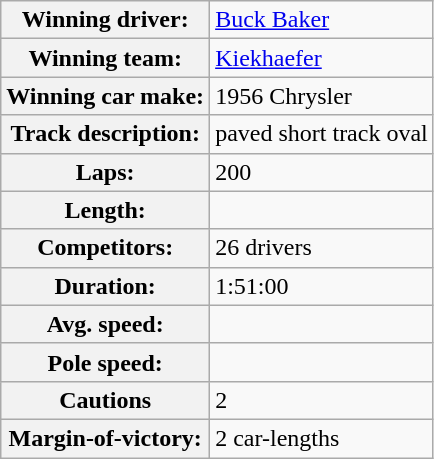<table class="wikitable" style=text-align:left>
<tr>
<th>Winning driver:</th>
<td><a href='#'>Buck Baker</a></td>
</tr>
<tr>
<th>Winning team:</th>
<td><a href='#'>Kiekhaefer</a></td>
</tr>
<tr>
<th>Winning car make:</th>
<td>1956 Chrysler</td>
</tr>
<tr>
<th>Track description:</th>
<td> paved short track oval</td>
</tr>
<tr>
<th>Laps:</th>
<td>200</td>
</tr>
<tr>
<th>Length:</th>
<td></td>
</tr>
<tr>
<th>Competitors:</th>
<td>26 drivers</td>
</tr>
<tr>
<th>Duration:</th>
<td>1:51:00</td>
</tr>
<tr>
<th>Avg. speed:</th>
<td></td>
</tr>
<tr>
<th>Pole speed:</th>
<td></td>
</tr>
<tr>
<th>Cautions</th>
<td>2</td>
</tr>
<tr>
<th>Margin-of-victory:</th>
<td>2 car-lengths</td>
</tr>
</table>
